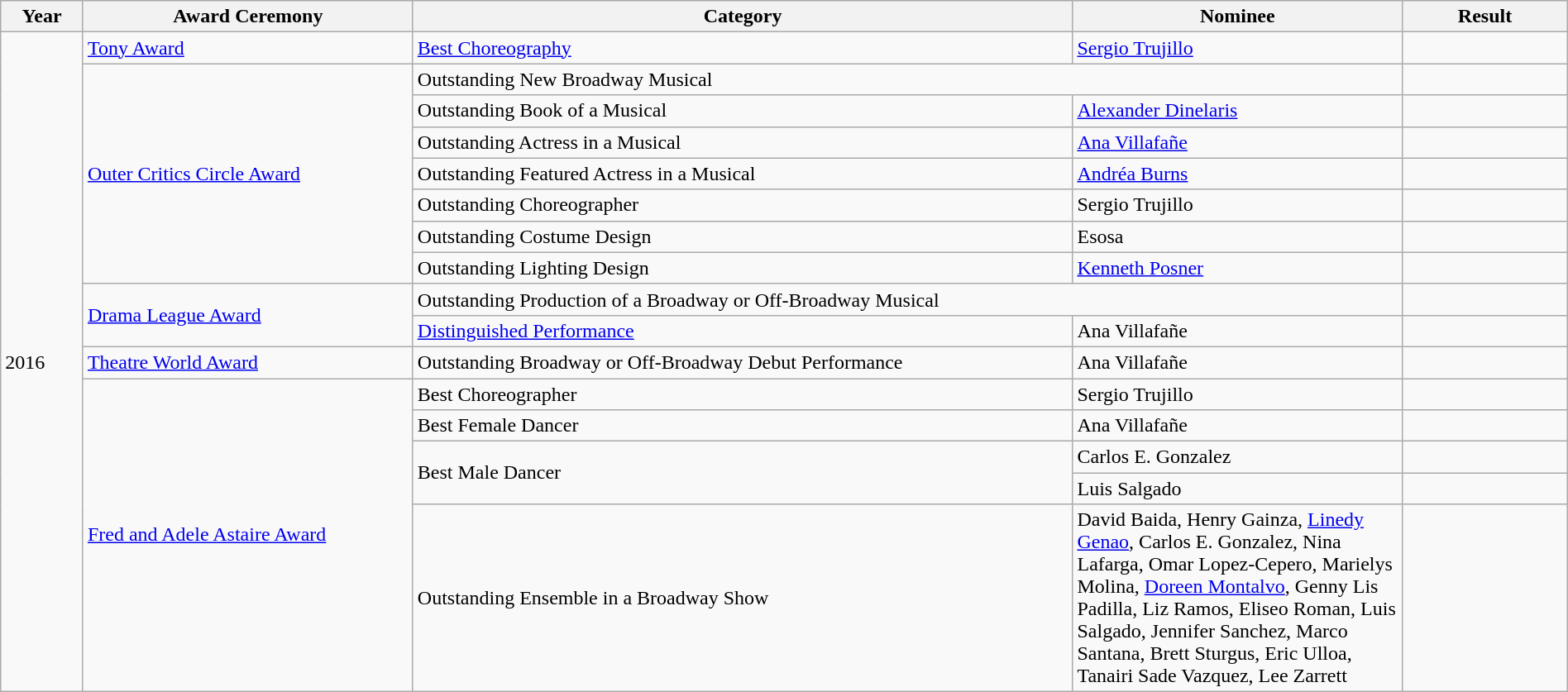<table class="wikitable" width="100%">
<tr>
<th width="5%">Year</th>
<th width="20%">Award Ceremony</th>
<th width="40%">Category</th>
<th width="20%">Nominee</th>
<th width="10%">Result</th>
</tr>
<tr>
<td rowspan="16">2016</td>
<td><a href='#'>Tony Award</a></td>
<td><a href='#'>Best Choreography</a></td>
<td><a href='#'>Sergio Trujillo</a></td>
<td></td>
</tr>
<tr>
<td rowspan="7"><a href='#'>Outer Critics Circle Award</a></td>
<td colspan="2">Outstanding New Broadway Musical</td>
<td></td>
</tr>
<tr>
<td>Outstanding Book of a Musical</td>
<td><a href='#'>Alexander Dinelaris</a></td>
<td></td>
</tr>
<tr>
<td>Outstanding Actress in a Musical</td>
<td><a href='#'>Ana Villafañe</a></td>
<td></td>
</tr>
<tr>
<td>Outstanding Featured Actress in a Musical</td>
<td><a href='#'>Andréa Burns</a></td>
<td></td>
</tr>
<tr>
<td>Outstanding Choreographer</td>
<td>Sergio Trujillo</td>
<td></td>
</tr>
<tr>
<td>Outstanding Costume Design</td>
<td>Esosa</td>
<td></td>
</tr>
<tr>
<td>Outstanding Lighting Design</td>
<td><a href='#'>Kenneth Posner</a></td>
<td></td>
</tr>
<tr>
<td rowspan="2"><a href='#'>Drama League Award</a></td>
<td colspan="2">Outstanding Production of a Broadway or Off-Broadway Musical</td>
<td></td>
</tr>
<tr>
<td><a href='#'>Distinguished Performance</a></td>
<td>Ana Villafañe</td>
<td></td>
</tr>
<tr>
<td><a href='#'>Theatre World Award</a></td>
<td>Outstanding Broadway or Off-Broadway Debut Performance</td>
<td>Ana Villafañe</td>
<td></td>
</tr>
<tr>
<td rowspan="5"><a href='#'>Fred and Adele Astaire Award</a></td>
<td>Best Choreographer</td>
<td>Sergio Trujillo</td>
<td></td>
</tr>
<tr>
<td>Best Female Dancer</td>
<td>Ana Villafañe</td>
<td></td>
</tr>
<tr>
<td rowspan="2">Best Male Dancer</td>
<td>Carlos E. Gonzalez</td>
<td></td>
</tr>
<tr>
<td>Luis Salgado</td>
<td></td>
</tr>
<tr>
<td>Outstanding Ensemble in a Broadway Show</td>
<td>David Baida, Henry Gainza, <a href='#'>Linedy Genao</a>, Carlos E. Gonzalez, Nina Lafarga, Omar Lopez-Cepero, Marielys Molina, <a href='#'>Doreen Montalvo</a>, Genny Lis Padilla, Liz Ramos, Eliseo Roman, Luis Salgado, Jennifer Sanchez, Marco Santana, Brett Sturgus, Eric Ulloa, Tanairi Sade Vazquez, Lee Zarrett</td>
<td></td>
</tr>
</table>
